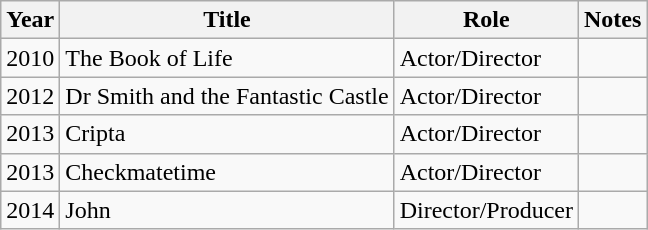<table class="wikitable">
<tr>
<th>Year</th>
<th>Title</th>
<th>Role</th>
<th>Notes</th>
</tr>
<tr>
<td>2010</td>
<td>The Book of Life</td>
<td>Actor/Director</td>
<td></td>
</tr>
<tr>
<td>2012</td>
<td>Dr Smith and the Fantastic Castle</td>
<td>Actor/Director</td>
<td></td>
</tr>
<tr>
<td>2013</td>
<td>Cripta</td>
<td>Actor/Director</td>
<td></td>
</tr>
<tr>
<td>2013</td>
<td>Checkmatetime</td>
<td>Actor/Director</td>
<td></td>
</tr>
<tr>
<td>2014</td>
<td>John</td>
<td>Director/Producer</td>
<td></td>
</tr>
</table>
